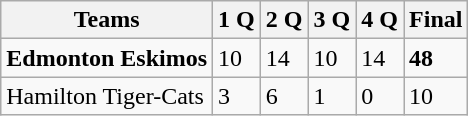<table class="wikitable">
<tr>
<th>Teams</th>
<th>1 Q</th>
<th>2 Q</th>
<th>3 Q</th>
<th>4 Q</th>
<th>Final</th>
</tr>
<tr>
<td><strong>Edmonton Eskimos</strong></td>
<td>10</td>
<td>14</td>
<td>10</td>
<td>14</td>
<td><strong>48</strong></td>
</tr>
<tr>
<td>Hamilton Tiger-Cats</td>
<td>3</td>
<td>6</td>
<td>1</td>
<td>0</td>
<td>10</td>
</tr>
</table>
